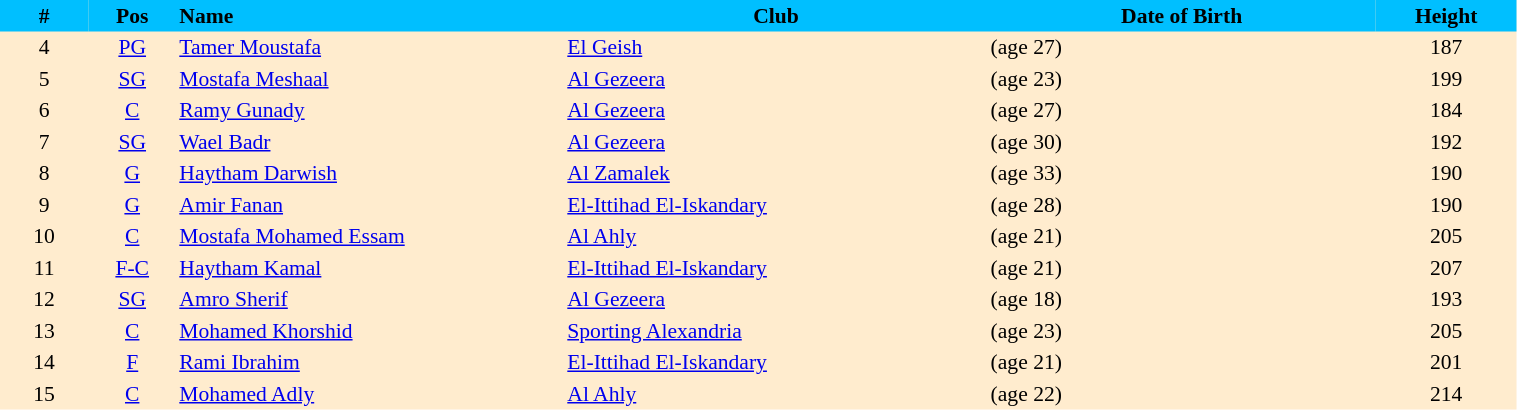<table border=0 cellpadding=2 cellspacing=0  |- bgcolor=#FFECCE style="text-align:center; font-size:90%;" width=80%>
<tr bgcolor=#00BFFF>
<th width=5%>#</th>
<th width=5%>Pos</th>
<th width=22% align=left>Name</th>
<th width=24%>Club</th>
<th width=22%>Date of Birth</th>
<th width=8%>Height</th>
</tr>
<tr>
<td>4</td>
<td><a href='#'>PG</a></td>
<td align=left><a href='#'>Tamer Moustafa</a></td>
<td align=left> <a href='#'>El Geish</a></td>
<td align=left> (age 27)</td>
<td>187</td>
</tr>
<tr>
<td>5</td>
<td><a href='#'>SG</a></td>
<td align=left><a href='#'>Mostafa Meshaal</a></td>
<td align=left> <a href='#'>Al Gezeera</a></td>
<td align=left> (age 23)</td>
<td>199</td>
</tr>
<tr>
<td>6</td>
<td><a href='#'>C</a></td>
<td align=left><a href='#'>Ramy Gunady</a></td>
<td align=left> <a href='#'>Al Gezeera</a></td>
<td align=left> (age 27)</td>
<td>184</td>
</tr>
<tr>
<td>7</td>
<td><a href='#'>SG</a></td>
<td align=left><a href='#'>Wael Badr</a></td>
<td align=left> <a href='#'>Al Gezeera</a></td>
<td align=left> (age 30)</td>
<td>192</td>
</tr>
<tr>
<td>8</td>
<td><a href='#'>G</a></td>
<td align=left><a href='#'>Haytham Darwish</a></td>
<td align=left> <a href='#'>Al Zamalek</a></td>
<td align=left> (age 33)</td>
<td>190</td>
</tr>
<tr>
<td>9</td>
<td><a href='#'>G</a></td>
<td align=left><a href='#'>Amir Fanan</a></td>
<td align=left> <a href='#'>El-Ittihad El-Iskandary</a></td>
<td align=left> (age 28)</td>
<td>190</td>
</tr>
<tr>
<td>10</td>
<td><a href='#'>C</a></td>
<td align=left><a href='#'>Mostafa Mohamed Essam</a></td>
<td align=left> <a href='#'>Al Ahly</a></td>
<td align=left> (age 21)</td>
<td>205</td>
</tr>
<tr>
<td>11</td>
<td><a href='#'>F-C</a></td>
<td align=left><a href='#'>Haytham Kamal</a></td>
<td align=left> <a href='#'>El-Ittihad El-Iskandary</a></td>
<td align=left> (age 21)</td>
<td>207</td>
</tr>
<tr>
<td>12</td>
<td><a href='#'>SG</a></td>
<td align=left><a href='#'>Amro Sherif</a></td>
<td align=left> <a href='#'>Al Gezeera</a></td>
<td align=left> (age 18)</td>
<td>193</td>
</tr>
<tr>
<td>13</td>
<td><a href='#'>C</a></td>
<td align=left><a href='#'>Mohamed Khorshid</a></td>
<td align=left> <a href='#'>Sporting Alexandria</a></td>
<td align=left> (age 23)</td>
<td>205</td>
</tr>
<tr>
<td>14</td>
<td><a href='#'>F</a></td>
<td align=left><a href='#'>Rami Ibrahim</a></td>
<td align=left> <a href='#'>El-Ittihad El-Iskandary</a></td>
<td align=left> (age 21)</td>
<td>201</td>
</tr>
<tr>
<td>15</td>
<td><a href='#'>C</a></td>
<td align=left><a href='#'>Mohamed Adly</a></td>
<td align=left> <a href='#'>Al Ahly</a></td>
<td align=left> (age 22)</td>
<td>214</td>
</tr>
</table>
